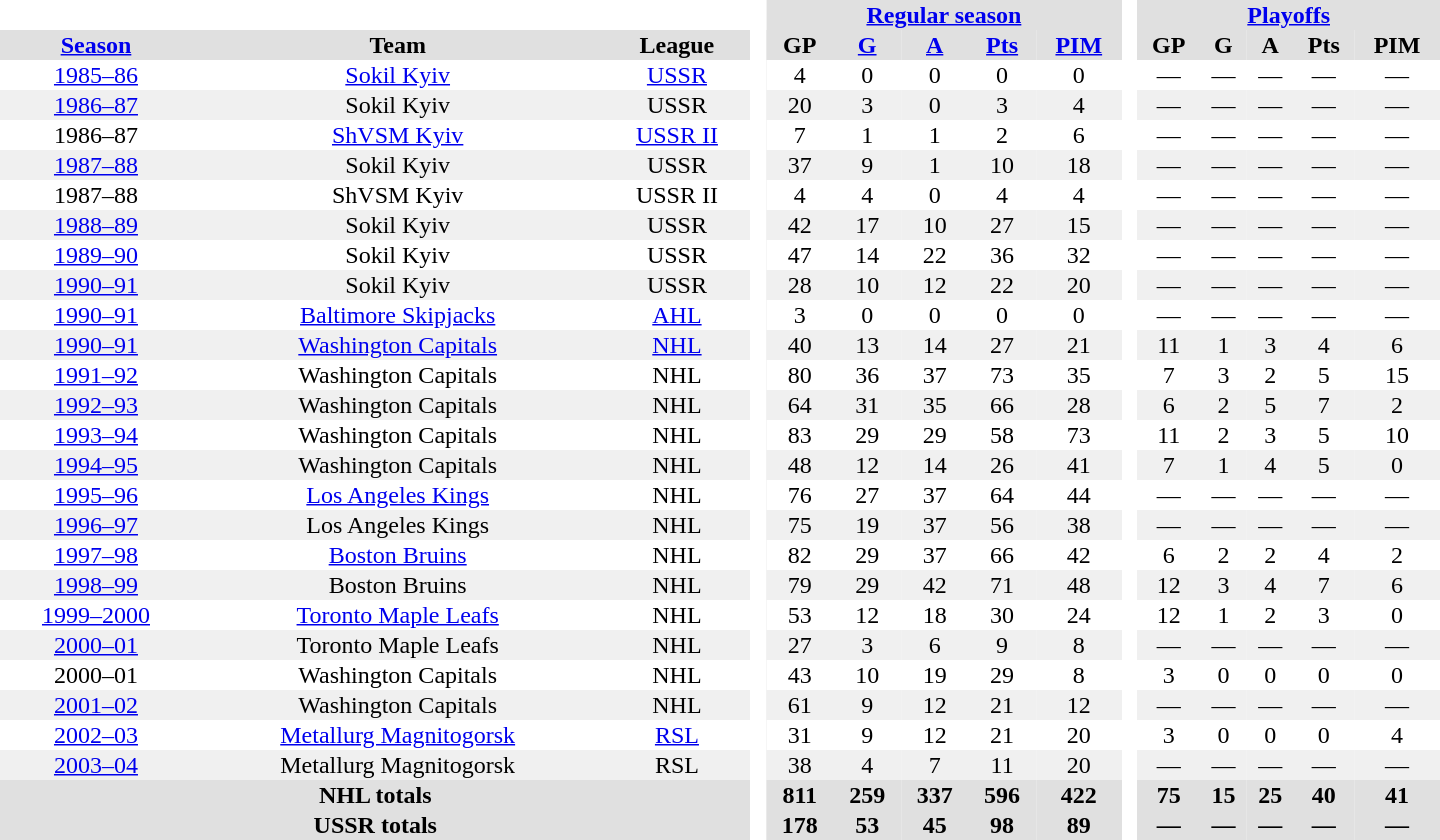<table border="0" cellpadding="1" cellspacing="0" style="text-align:center; width:60em">
<tr bgcolor="#e0e0e0">
<th colspan="3" bgcolor="#ffffff"> </th>
<th rowspan="99" bgcolor="#ffffff"> </th>
<th colspan="5"><a href='#'>Regular season</a></th>
<th rowspan="99" bgcolor="#ffffff"> </th>
<th colspan="5"><a href='#'>Playoffs</a></th>
</tr>
<tr bgcolor="#e0e0e0">
<th><a href='#'>Season</a></th>
<th>Team</th>
<th>League</th>
<th>GP</th>
<th><a href='#'>G</a></th>
<th><a href='#'>A</a></th>
<th><a href='#'>Pts</a></th>
<th><a href='#'>PIM</a></th>
<th>GP</th>
<th>G</th>
<th>A</th>
<th>Pts</th>
<th>PIM</th>
</tr>
<tr>
<td><a href='#'>1985–86</a></td>
<td><a href='#'>Sokil Kyiv</a></td>
<td><a href='#'>USSR</a></td>
<td>4</td>
<td>0</td>
<td>0</td>
<td>0</td>
<td>0</td>
<td>—</td>
<td>—</td>
<td>—</td>
<td>—</td>
<td>—</td>
</tr>
<tr style="background: #f0f0f0;">
<td><a href='#'>1986–87</a></td>
<td>Sokil Kyiv</td>
<td>USSR</td>
<td>20</td>
<td>3</td>
<td>0</td>
<td>3</td>
<td>4</td>
<td>—</td>
<td>—</td>
<td>—</td>
<td>—</td>
<td>—</td>
</tr>
<tr>
<td>1986–87</td>
<td><a href='#'>ShVSM Kyiv</a></td>
<td><a href='#'>USSR II</a></td>
<td>7</td>
<td>1</td>
<td>1</td>
<td>2</td>
<td>6</td>
<td>—</td>
<td>—</td>
<td>—</td>
<td>—</td>
<td>—</td>
</tr>
<tr style="background: #f0f0f0;">
<td><a href='#'>1987–88</a></td>
<td>Sokil Kyiv</td>
<td>USSR</td>
<td>37</td>
<td>9</td>
<td>1</td>
<td>10</td>
<td>18</td>
<td>—</td>
<td>—</td>
<td>—</td>
<td>—</td>
<td>—</td>
</tr>
<tr>
<td>1987–88</td>
<td>ShVSM Kyiv</td>
<td>USSR II</td>
<td>4</td>
<td>4</td>
<td>0</td>
<td>4</td>
<td>4</td>
<td>—</td>
<td>—</td>
<td>—</td>
<td>—</td>
<td>—</td>
</tr>
<tr style="background: #f0f0f0;">
<td><a href='#'>1988–89</a></td>
<td>Sokil Kyiv</td>
<td>USSR</td>
<td>42</td>
<td>17</td>
<td>10</td>
<td>27</td>
<td>15</td>
<td>—</td>
<td>—</td>
<td>—</td>
<td>—</td>
<td>—</td>
</tr>
<tr>
<td><a href='#'>1989–90</a></td>
<td>Sokil Kyiv</td>
<td>USSR</td>
<td>47</td>
<td>14</td>
<td>22</td>
<td>36</td>
<td>32</td>
<td>—</td>
<td>—</td>
<td>—</td>
<td>—</td>
<td>—</td>
</tr>
<tr style="background: #f0f0f0;">
<td><a href='#'>1990–91</a></td>
<td>Sokil Kyiv</td>
<td>USSR</td>
<td>28</td>
<td>10</td>
<td>12</td>
<td>22</td>
<td>20</td>
<td>—</td>
<td>—</td>
<td>—</td>
<td>—</td>
<td>—</td>
</tr>
<tr>
<td><a href='#'>1990–91</a></td>
<td><a href='#'>Baltimore Skipjacks</a></td>
<td><a href='#'>AHL</a></td>
<td>3</td>
<td>0</td>
<td>0</td>
<td>0</td>
<td>0</td>
<td>—</td>
<td>—</td>
<td>—</td>
<td>—</td>
<td>—</td>
</tr>
<tr style="background: #f0f0f0;">
<td><a href='#'>1990–91</a></td>
<td><a href='#'>Washington Capitals</a></td>
<td><a href='#'>NHL</a></td>
<td>40</td>
<td>13</td>
<td>14</td>
<td>27</td>
<td>21</td>
<td>11</td>
<td>1</td>
<td>3</td>
<td>4</td>
<td>6</td>
</tr>
<tr>
<td><a href='#'>1991–92</a></td>
<td>Washington Capitals</td>
<td>NHL</td>
<td>80</td>
<td>36</td>
<td>37</td>
<td>73</td>
<td>35</td>
<td>7</td>
<td>3</td>
<td>2</td>
<td>5</td>
<td>15</td>
</tr>
<tr style="background: #f0f0f0;">
<td><a href='#'>1992–93</a></td>
<td>Washington Capitals</td>
<td>NHL</td>
<td>64</td>
<td>31</td>
<td>35</td>
<td>66</td>
<td>28</td>
<td>6</td>
<td>2</td>
<td>5</td>
<td>7</td>
<td>2</td>
</tr>
<tr>
<td><a href='#'>1993–94</a></td>
<td>Washington Capitals</td>
<td>NHL</td>
<td>83</td>
<td>29</td>
<td>29</td>
<td>58</td>
<td>73</td>
<td>11</td>
<td>2</td>
<td>3</td>
<td>5</td>
<td>10</td>
</tr>
<tr style="background: #f0f0f0;">
<td><a href='#'>1994–95</a></td>
<td>Washington Capitals</td>
<td>NHL</td>
<td>48</td>
<td>12</td>
<td>14</td>
<td>26</td>
<td>41</td>
<td>7</td>
<td>1</td>
<td>4</td>
<td>5</td>
<td>0</td>
</tr>
<tr>
<td><a href='#'>1995–96</a></td>
<td><a href='#'>Los Angeles Kings</a></td>
<td>NHL</td>
<td>76</td>
<td>27</td>
<td>37</td>
<td>64</td>
<td>44</td>
<td>—</td>
<td>—</td>
<td>—</td>
<td>—</td>
<td>—</td>
</tr>
<tr style="background: #f0f0f0;">
<td><a href='#'>1996–97</a></td>
<td>Los Angeles Kings</td>
<td>NHL</td>
<td>75</td>
<td>19</td>
<td>37</td>
<td>56</td>
<td>38</td>
<td>—</td>
<td>—</td>
<td>—</td>
<td>—</td>
<td>—</td>
</tr>
<tr>
<td><a href='#'>1997–98</a></td>
<td><a href='#'>Boston Bruins</a></td>
<td>NHL</td>
<td>82</td>
<td>29</td>
<td>37</td>
<td>66</td>
<td>42</td>
<td>6</td>
<td>2</td>
<td>2</td>
<td>4</td>
<td>2</td>
</tr>
<tr style="background: #f0f0f0;">
<td><a href='#'>1998–99</a></td>
<td>Boston Bruins</td>
<td>NHL</td>
<td>79</td>
<td>29</td>
<td>42</td>
<td>71</td>
<td>48</td>
<td>12</td>
<td>3</td>
<td>4</td>
<td>7</td>
<td>6</td>
</tr>
<tr>
<td><a href='#'>1999–2000</a></td>
<td><a href='#'>Toronto Maple Leafs</a></td>
<td>NHL</td>
<td>53</td>
<td>12</td>
<td>18</td>
<td>30</td>
<td>24</td>
<td>12</td>
<td>1</td>
<td>2</td>
<td>3</td>
<td>0</td>
</tr>
<tr style="background: #f0f0f0;">
<td><a href='#'>2000–01</a></td>
<td>Toronto Maple Leafs</td>
<td>NHL</td>
<td>27</td>
<td>3</td>
<td>6</td>
<td>9</td>
<td>8</td>
<td>—</td>
<td>—</td>
<td>—</td>
<td>—</td>
<td>—</td>
</tr>
<tr>
<td>2000–01</td>
<td>Washington Capitals</td>
<td>NHL</td>
<td>43</td>
<td>10</td>
<td>19</td>
<td>29</td>
<td>8</td>
<td>3</td>
<td>0</td>
<td>0</td>
<td>0</td>
<td>0</td>
</tr>
<tr style="background: #f0f0f0;">
<td><a href='#'>2001–02</a></td>
<td>Washington Capitals</td>
<td>NHL</td>
<td>61</td>
<td>9</td>
<td>12</td>
<td>21</td>
<td>12</td>
<td>—</td>
<td>—</td>
<td>—</td>
<td>—</td>
<td>—</td>
</tr>
<tr>
<td><a href='#'>2002–03</a></td>
<td><a href='#'>Metallurg Magnitogorsk</a></td>
<td><a href='#'>RSL</a></td>
<td>31</td>
<td>9</td>
<td>12</td>
<td>21</td>
<td>20</td>
<td>3</td>
<td>0</td>
<td>0</td>
<td>0</td>
<td>4</td>
</tr>
<tr style="background: #f0f0f0;">
<td><a href='#'>2003–04</a></td>
<td>Metallurg Magnitogorsk</td>
<td>RSL</td>
<td>38</td>
<td>4</td>
<td>7</td>
<td>11</td>
<td>20</td>
<td>—</td>
<td>—</td>
<td>—</td>
<td>—</td>
<td>—</td>
</tr>
<tr style="background: #e0e0e0;">
<th colspan="3">NHL totals</th>
<th>811</th>
<th>259</th>
<th>337</th>
<th>596</th>
<th>422</th>
<th>75</th>
<th>15</th>
<th>25</th>
<th>40</th>
<th>41</th>
</tr>
<tr style="background: #e0e0e0;">
<th colspan="3">USSR totals</th>
<th>178</th>
<th>53</th>
<th>45</th>
<th>98</th>
<th>89</th>
<th>—</th>
<th>—</th>
<th>—</th>
<th>—</th>
<th>—</th>
</tr>
</table>
